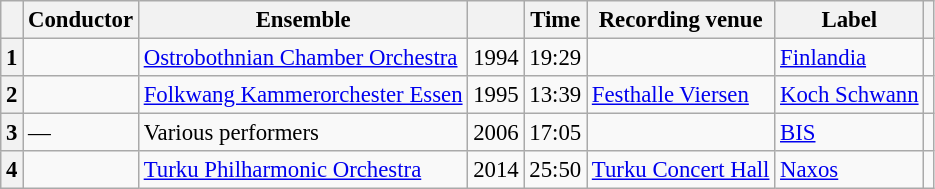<table class="wikitable" style="margin-right:0; font-size:95%">
<tr>
<th scope="col"></th>
<th scope="col">Conductor</th>
<th scope="col">Ensemble</th>
<th scope="col"></th>
<th scope="col">Time</th>
<th scope="col">Recording venue</th>
<th scope="col">Label</th>
<th scope="col"class="unsortable"></th>
</tr>
<tr>
<th scope="row">1</th>
<td></td>
<td><a href='#'>Ostrobothnian Chamber Orchestra</a></td>
<td>1994</td>
<td>19:29</td>
<td></td>
<td><a href='#'>Finlandia</a></td>
<td></td>
</tr>
<tr>
<th scope="row">2</th>
<td></td>
<td><a href='#'>Folkwang Kammerorchester Essen</a></td>
<td>1995</td>
<td>13:39</td>
<td><a href='#'>Festhalle Viersen</a></td>
<td><a href='#'>Koch Schwann</a></td>
<td></td>
</tr>
<tr>
<th scope="row">3</th>
<td>—</td>
<td>Various performers</td>
<td>2006</td>
<td>17:05</td>
<td></td>
<td><a href='#'>BIS</a></td>
<td></td>
</tr>
<tr>
<th scope="row">4</th>
<td></td>
<td><a href='#'>Turku Philharmonic Orchestra</a></td>
<td>2014</td>
<td>25:50</td>
<td><a href='#'>Turku Concert Hall</a></td>
<td><a href='#'>Naxos</a></td>
<td></td>
</tr>
</table>
